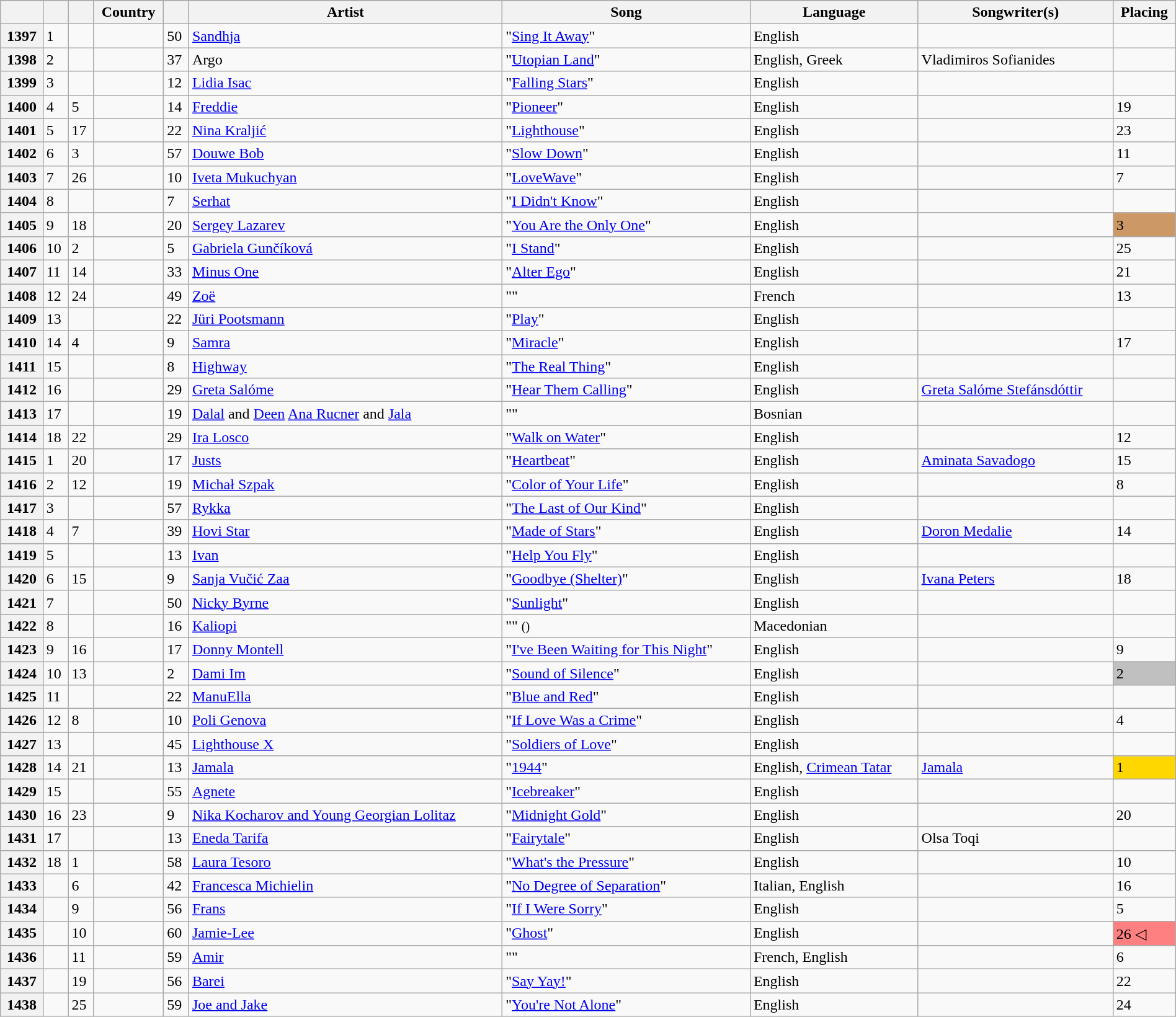<table class="wikitable sortable plainrowheaders" style="width:100%">
<tr>
</tr>
<tr>
<th scope="col"></th>
<th scope="col"></th>
<th scope="col"></th>
<th scope="col">Country</th>
<th scope="col" class="unsortable"></th>
<th scope="col">Artist</th>
<th scope="col">Song</th>
<th scope="col">Language</th>
<th scope="col">Songwriter(s)</th>
<th scope="col">Placing</th>
</tr>
<tr>
<th scope="row">1397</th>
<td>1 </td>
<td></td>
<td></td>
<td>50</td>
<td><a href='#'>Sandhja</a></td>
<td>"<a href='#'>Sing It Away</a>"</td>
<td>English</td>
<td></td>
<td></td>
</tr>
<tr>
<th scope="row">1398</th>
<td>2 </td>
<td></td>
<td></td>
<td>37</td>
<td>Argo</td>
<td>"<a href='#'>Utopian Land</a>"</td>
<td>English, Greek</td>
<td>Vladimiros Sofianides</td>
<td></td>
</tr>
<tr>
<th scope="row">1399</th>
<td>3 </td>
<td></td>
<td></td>
<td>12</td>
<td><a href='#'>Lidia Isac</a></td>
<td>"<a href='#'>Falling Stars</a>"</td>
<td>English</td>
<td></td>
<td></td>
</tr>
<tr>
<th scope="row">1400</th>
<td>4 </td>
<td>5</td>
<td></td>
<td>14</td>
<td><a href='#'>Freddie</a></td>
<td>"<a href='#'>Pioneer</a>"</td>
<td>English</td>
<td></td>
<td>19 </td>
</tr>
<tr>
<th scope="row">1401</th>
<td>5 </td>
<td>17</td>
<td></td>
<td>22</td>
<td><a href='#'>Nina Kraljić</a></td>
<td>"<a href='#'>Lighthouse</a>"</td>
<td>English</td>
<td></td>
<td>23 </td>
</tr>
<tr>
<th scope="row">1402</th>
<td>6 </td>
<td>3</td>
<td></td>
<td>57</td>
<td><a href='#'>Douwe Bob</a></td>
<td>"<a href='#'>Slow Down</a>"</td>
<td>English</td>
<td></td>
<td>11 </td>
</tr>
<tr>
<th scope="row">1403</th>
<td>7 </td>
<td>26</td>
<td></td>
<td>10</td>
<td><a href='#'>Iveta Mukuchyan</a></td>
<td>"<a href='#'>LoveWave</a>"</td>
<td>English</td>
<td></td>
<td>7 </td>
</tr>
<tr>
<th scope="row">1404</th>
<td>8 </td>
<td></td>
<td></td>
<td>7</td>
<td><a href='#'>Serhat</a></td>
<td>"<a href='#'>I Didn't Know</a>"</td>
<td>English</td>
<td></td>
<td></td>
</tr>
<tr>
<th scope="row">1405</th>
<td>9 </td>
<td>18</td>
<td></td>
<td>20</td>
<td><a href='#'>Sergey Lazarev</a></td>
<td>"<a href='#'>You Are the Only One</a>"</td>
<td>English</td>
<td></td>
<td bgcolor="#C96">3 </td>
</tr>
<tr>
<th scope="row">1406</th>
<td>10 </td>
<td>2</td>
<td></td>
<td>5</td>
<td><a href='#'>Gabriela Gunčíková</a></td>
<td>"<a href='#'>I Stand</a>"</td>
<td>English</td>
<td></td>
<td>25 </td>
</tr>
<tr>
<th scope="row">1407</th>
<td>11 </td>
<td>14</td>
<td></td>
<td>33</td>
<td><a href='#'>Minus One</a></td>
<td>"<a href='#'>Alter Ego</a>"</td>
<td>English</td>
<td></td>
<td>21 </td>
</tr>
<tr>
<th scope="row">1408</th>
<td>12 </td>
<td>24</td>
<td></td>
<td>49</td>
<td><a href='#'>Zoë</a></td>
<td>""</td>
<td>French</td>
<td></td>
<td>13 </td>
</tr>
<tr>
<th scope="row">1409</th>
<td>13 </td>
<td></td>
<td></td>
<td>22</td>
<td><a href='#'>Jüri Pootsmann</a></td>
<td>"<a href='#'>Play</a>"</td>
<td>English</td>
<td></td>
<td></td>
</tr>
<tr>
<th scope="row">1410</th>
<td>14 </td>
<td>4</td>
<td></td>
<td>9</td>
<td><a href='#'>Samra</a></td>
<td>"<a href='#'>Miracle</a>"</td>
<td>English</td>
<td></td>
<td>17 </td>
</tr>
<tr>
<th scope="row">1411</th>
<td>15 </td>
<td></td>
<td></td>
<td>8</td>
<td><a href='#'>Highway</a></td>
<td>"<a href='#'>The Real Thing</a>"</td>
<td>English</td>
<td></td>
<td></td>
</tr>
<tr>
<th scope="row">1412</th>
<td>16 </td>
<td></td>
<td></td>
<td>29</td>
<td><a href='#'>Greta Salóme</a></td>
<td>"<a href='#'>Hear Them Calling</a>"</td>
<td>English</td>
<td><a href='#'>Greta Salóme Stefánsdóttir</a></td>
<td></td>
</tr>
<tr>
<th scope="row">1413</th>
<td>17 </td>
<td></td>
<td></td>
<td>19</td>
<td><a href='#'>Dalal</a> and <a href='#'>Deen</a>  <a href='#'>Ana Rucner</a> and <a href='#'>Jala</a></td>
<td>""</td>
<td>Bosnian</td>
<td></td>
<td></td>
</tr>
<tr>
<th scope="row">1414</th>
<td>18 </td>
<td>22</td>
<td></td>
<td>29</td>
<td><a href='#'>Ira Losco</a></td>
<td>"<a href='#'>Walk on Water</a>"</td>
<td>English</td>
<td></td>
<td>12 </td>
</tr>
<tr>
<th scope="row">1415</th>
<td>1 </td>
<td>20</td>
<td></td>
<td>17</td>
<td><a href='#'>Justs</a></td>
<td>"<a href='#'>Heartbeat</a>"</td>
<td>English</td>
<td><a href='#'>Aminata Savadogo</a></td>
<td>15 </td>
</tr>
<tr>
<th scope="row">1416</th>
<td>2 </td>
<td>12</td>
<td></td>
<td>19</td>
<td><a href='#'>Michał Szpak</a></td>
<td>"<a href='#'>Color of Your Life</a>"</td>
<td>English</td>
<td></td>
<td>8 </td>
</tr>
<tr>
<th scope="row">1417</th>
<td>3 </td>
<td></td>
<td></td>
<td>57</td>
<td><a href='#'>Rykka</a></td>
<td>"<a href='#'>The Last of Our Kind</a>"</td>
<td>English</td>
<td></td>
<td></td>
</tr>
<tr>
<th scope="row">1418</th>
<td>4 </td>
<td>7</td>
<td></td>
<td>39</td>
<td><a href='#'>Hovi Star</a></td>
<td>"<a href='#'>Made of Stars</a>"</td>
<td>English</td>
<td><a href='#'>Doron Medalie</a></td>
<td>14 </td>
</tr>
<tr>
<th scope="row">1419</th>
<td>5 </td>
<td></td>
<td></td>
<td>13</td>
<td><a href='#'>Ivan</a></td>
<td>"<a href='#'>Help You Fly</a>"</td>
<td>English</td>
<td></td>
<td></td>
</tr>
<tr>
<th scope="row">1420</th>
<td>6 </td>
<td>15</td>
<td></td>
<td>9</td>
<td><a href='#'>Sanja Vučić Zaa</a></td>
<td>"<a href='#'>Goodbye (Shelter)</a>"</td>
<td>English</td>
<td><a href='#'>Ivana Peters</a></td>
<td>18 </td>
</tr>
<tr>
<th scope="row">1421</th>
<td>7 </td>
<td></td>
<td></td>
<td>50</td>
<td><a href='#'>Nicky Byrne</a></td>
<td>"<a href='#'>Sunlight</a>"</td>
<td>English</td>
<td></td>
<td></td>
</tr>
<tr>
<th scope="row">1422</th>
<td>8 </td>
<td></td>
<td></td>
<td>16</td>
<td><a href='#'>Kaliopi</a></td>
<td>"" <small>()</small></td>
<td>Macedonian</td>
<td></td>
<td></td>
</tr>
<tr>
<th scope="row">1423</th>
<td>9 </td>
<td>16</td>
<td></td>
<td>17</td>
<td><a href='#'>Donny Montell</a></td>
<td>"<a href='#'>I've Been Waiting for This Night</a>"</td>
<td>English</td>
<td></td>
<td>9 </td>
</tr>
<tr>
<th scope="row">1424</th>
<td>10 </td>
<td>13</td>
<td></td>
<td>2</td>
<td><a href='#'>Dami Im</a></td>
<td>"<a href='#'>Sound of Silence</a>"</td>
<td>English</td>
<td></td>
<td bgcolor="silver">2 </td>
</tr>
<tr>
<th scope="row">1425</th>
<td>11 </td>
<td></td>
<td></td>
<td>22</td>
<td><a href='#'>ManuElla</a></td>
<td>"<a href='#'>Blue and Red</a>"</td>
<td>English</td>
<td></td>
<td></td>
</tr>
<tr>
<th scope="row">1426</th>
<td>12 </td>
<td>8</td>
<td></td>
<td>10</td>
<td><a href='#'>Poli Genova</a></td>
<td>"<a href='#'>If Love Was a Crime</a>"</td>
<td>English</td>
<td></td>
<td>4 </td>
</tr>
<tr>
<th scope="row">1427</th>
<td>13 </td>
<td></td>
<td></td>
<td>45</td>
<td><a href='#'>Lighthouse X</a></td>
<td>"<a href='#'>Soldiers of Love</a>"</td>
<td>English</td>
<td></td>
<td></td>
</tr>
<tr>
<th scope="row">1428</th>
<td>14 </td>
<td>21</td>
<td></td>
<td>13</td>
<td><a href='#'>Jamala</a></td>
<td>"<a href='#'>1944</a>"</td>
<td>English, <a href='#'>Crimean Tatar</a></td>
<td><a href='#'>Jamala</a></td>
<td bgcolor="gold">1 </td>
</tr>
<tr>
<th scope="row">1429</th>
<td>15 </td>
<td></td>
<td></td>
<td>55</td>
<td><a href='#'>Agnete</a></td>
<td>"<a href='#'>Icebreaker</a>"</td>
<td>English</td>
<td></td>
<td></td>
</tr>
<tr>
<th scope="row">1430</th>
<td>16 </td>
<td>23</td>
<td></td>
<td>9</td>
<td><a href='#'>Nika Kocharov and Young Georgian Lolitaz</a></td>
<td>"<a href='#'>Midnight Gold</a>"</td>
<td>English</td>
<td></td>
<td>20 </td>
</tr>
<tr>
<th scope="row">1431</th>
<td>17 </td>
<td></td>
<td></td>
<td>13</td>
<td><a href='#'>Eneda Tarifa</a></td>
<td>"<a href='#'>Fairytale</a>"</td>
<td>English</td>
<td>Olsa Toqi</td>
<td></td>
</tr>
<tr>
<th scope="row">1432</th>
<td>18 </td>
<td>1</td>
<td></td>
<td>58</td>
<td><a href='#'>Laura Tesoro</a></td>
<td>"<a href='#'>What's the Pressure</a>"</td>
<td>English</td>
<td></td>
<td>10 </td>
</tr>
<tr>
<th scope="row">1433</th>
<td></td>
<td>6</td>
<td></td>
<td>42</td>
<td><a href='#'>Francesca Michielin</a></td>
<td>"<a href='#'>No Degree of Separation</a>"</td>
<td>Italian, English</td>
<td></td>
<td>16</td>
</tr>
<tr>
<th scope="row">1434</th>
<td></td>
<td>9</td>
<td></td>
<td>56</td>
<td><a href='#'>Frans</a></td>
<td>"<a href='#'>If I Were Sorry</a>"</td>
<td>English</td>
<td></td>
<td>5</td>
</tr>
<tr>
<th scope="row">1435</th>
<td></td>
<td>10</td>
<td></td>
<td>60</td>
<td><a href='#'>Jamie-Lee</a></td>
<td>"<a href='#'>Ghost</a>"</td>
<td>English</td>
<td></td>
<td bgcolor="#FE8080">26 ◁</td>
</tr>
<tr>
<th scope="row">1436</th>
<td></td>
<td>11</td>
<td></td>
<td>59</td>
<td><a href='#'>Amir</a></td>
<td>""</td>
<td>French, English</td>
<td></td>
<td>6</td>
</tr>
<tr>
<th scope="row">1437</th>
<td></td>
<td>19</td>
<td></td>
<td>56</td>
<td><a href='#'>Barei</a></td>
<td>"<a href='#'>Say Yay!</a>"</td>
<td>English</td>
<td></td>
<td>22</td>
</tr>
<tr>
<th scope="row">1438</th>
<td></td>
<td>25</td>
<td></td>
<td>59</td>
<td><a href='#'>Joe and Jake</a></td>
<td>"<a href='#'>You're Not Alone</a>"</td>
<td>English</td>
<td></td>
<td>24</td>
</tr>
</table>
